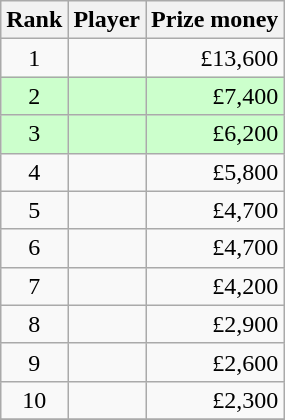<table class="wikitable" style=text-align:right; margin-left:1em">
<tr>
<th>Rank</th>
<th>Player</th>
<th>Prize money</th>
</tr>
<tr>
<td align=center>1</td>
<td style="text-align:left"></td>
<td>£13,600</td>
</tr>
<tr style="background-color:#ccffcc">
<td align=center>2</td>
<td style="text-align:left"></td>
<td>£7,400</td>
</tr>
<tr style="background-color:#ccffcc">
<td align=center>3</td>
<td style="text-align:left"></td>
<td>£6,200</td>
</tr>
<tr>
<td align=center>4</td>
<td style="text-align:left"></td>
<td>£5,800</td>
</tr>
<tr>
<td align=center>5</td>
<td style="text-align:left"></td>
<td>£4,700</td>
</tr>
<tr>
<td align=center>6</td>
<td style="text-align:left"></td>
<td>£4,700</td>
</tr>
<tr>
<td align=center>7</td>
<td style="text-align:left"></td>
<td>£4,200</td>
</tr>
<tr>
<td align=center>8</td>
<td style="text-align:left"></td>
<td>£2,900</td>
</tr>
<tr>
<td align=center>9</td>
<td style="text-align:left"></td>
<td>£2,600</td>
</tr>
<tr>
<td align=center>10</td>
<td style="text-align:left"></td>
<td>£2,300</td>
</tr>
<tr>
</tr>
</table>
